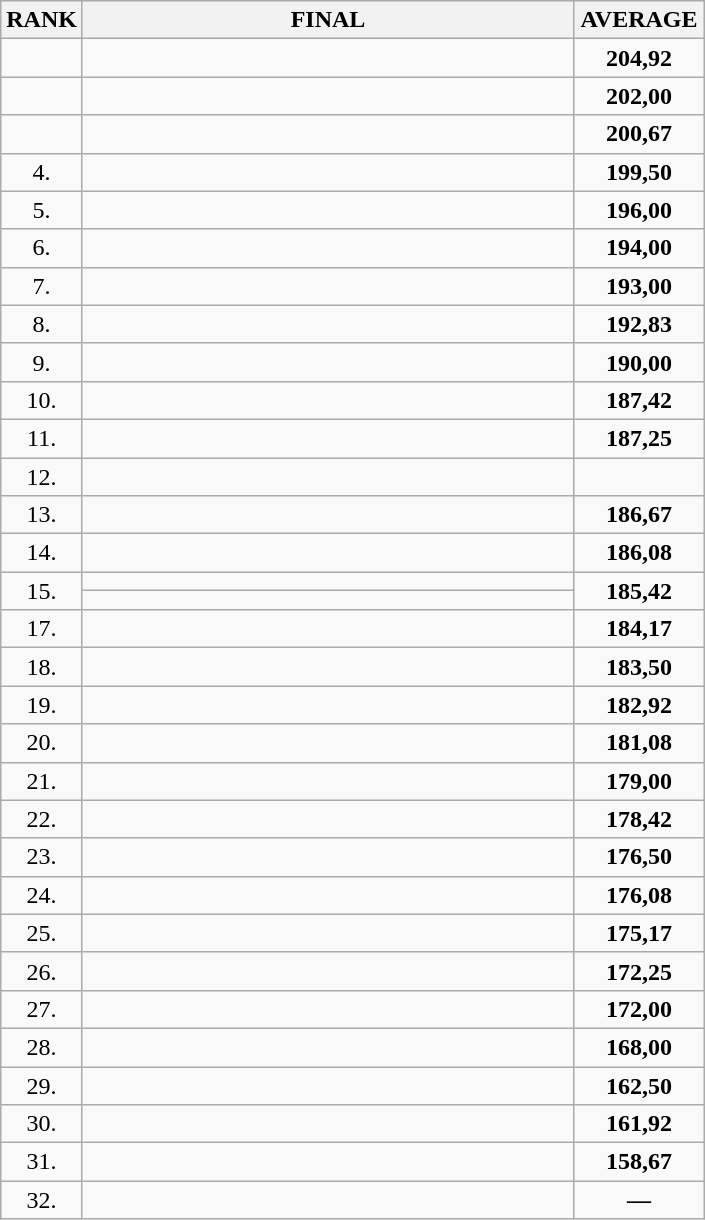<table class="wikitable">
<tr>
<th>RANK</th>
<th style="width: 20em">FINAL</th>
<th style="width: 5em">AVERAGE</th>
</tr>
<tr>
<td align="center"></td>
<td></td>
<td align="center"><strong>204,92</strong></td>
</tr>
<tr>
<td align="center"></td>
<td></td>
<td align="center"><strong>202,00</strong></td>
</tr>
<tr>
<td align="center"></td>
<td></td>
<td align="center"><strong>200,67</strong></td>
</tr>
<tr>
<td align="center">4.</td>
<td></td>
<td align="center"><strong>199,50</strong></td>
</tr>
<tr>
<td align="center">5.</td>
<td></td>
<td align="center"><strong>196,00</strong></td>
</tr>
<tr>
<td align="center">6.</td>
<td></td>
<td align="center"><strong>194,00</strong></td>
</tr>
<tr>
<td align="center">7.</td>
<td></td>
<td align="center"><strong>193,00</strong></td>
</tr>
<tr>
<td align="center">8.</td>
<td></td>
<td align="center"><strong>192,83</strong></td>
</tr>
<tr>
<td align="center">9.</td>
<td></td>
<td align="center"><strong>190,00</strong></td>
</tr>
<tr>
<td align="center">10.</td>
<td></td>
<td align="center"><strong>187,42</strong></td>
</tr>
<tr>
<td align="center">11.</td>
<td></td>
<td align="center"><strong>187,25</strong></td>
</tr>
<tr>
<td align="center">12.</td>
<td></td>
<td align="center"></td>
</tr>
<tr>
<td align="center">13.</td>
<td></td>
<td align="center"><strong>186,67</strong></td>
</tr>
<tr>
<td align="center">14.</td>
<td></td>
<td align="center"><strong>186,08</strong></td>
</tr>
<tr>
<td rowspan=2 align="center">15.</td>
<td></td>
<td rowspan=2 align="center"><strong>185,42</strong></td>
</tr>
<tr>
<td></td>
</tr>
<tr>
<td align="center">17.</td>
<td></td>
<td align="center"><strong>184,17</strong></td>
</tr>
<tr>
<td align="center">18.</td>
<td></td>
<td align="center"><strong>183,50</strong></td>
</tr>
<tr>
<td align="center">19.</td>
<td></td>
<td align="center"><strong>182,92</strong></td>
</tr>
<tr>
<td align="center">20.</td>
<td></td>
<td align="center"><strong>181,08</strong></td>
</tr>
<tr>
<td align="center">21.</td>
<td></td>
<td align="center"><strong>179,00</strong></td>
</tr>
<tr>
<td align="center">22.</td>
<td></td>
<td align="center"><strong>178,42</strong></td>
</tr>
<tr>
<td align="center">23.</td>
<td></td>
<td align="center"><strong>176,50</strong></td>
</tr>
<tr>
<td align="center">24.</td>
<td></td>
<td align="center"><strong>176,08</strong></td>
</tr>
<tr>
<td align="center">25.</td>
<td></td>
<td align="center"><strong>175,17</strong></td>
</tr>
<tr>
<td align="center">26.</td>
<td></td>
<td align="center"><strong>172,25</strong></td>
</tr>
<tr>
<td align="center">27.</td>
<td></td>
<td align="center"><strong>172,00</strong></td>
</tr>
<tr>
<td align="center">28.</td>
<td></td>
<td align="center"><strong>168,00</strong></td>
</tr>
<tr>
<td align="center">29.</td>
<td></td>
<td align="center"><strong>162,50</strong></td>
</tr>
<tr>
<td align="center">30.</td>
<td></td>
<td align="center"><strong>161,92</strong></td>
</tr>
<tr>
<td align="center">31.</td>
<td></td>
<td align="center"><strong>158,67</strong></td>
</tr>
<tr>
<td align="center">32.</td>
<td></td>
<td align="center"><strong>—</strong></td>
</tr>
</table>
